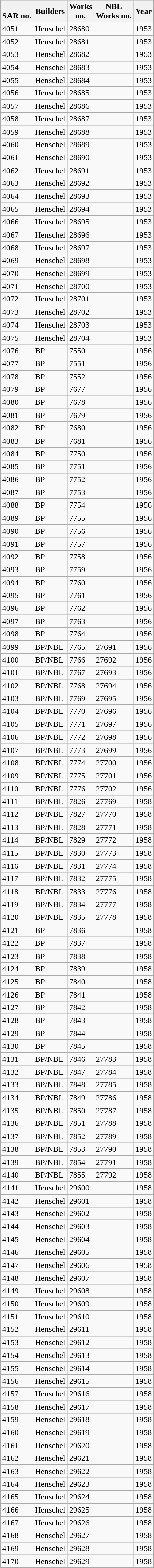<table class="wikitable collapsible collapsed sortable" style="margin:0.5em auto; font-size:100%;">
<tr>
<th><br>SAR no.</th>
<th>Builders<br></th>
<th>Works<br>no.</th>
<th>NBL<br>Works no.</th>
<th>Year<br></th>
</tr>
<tr>
<td>4051</td>
<td>Henschel</td>
<td>28680</td>
<td></td>
<td>1953</td>
</tr>
<tr>
<td>4052</td>
<td>Henschel</td>
<td>28681</td>
<td></td>
<td>1953</td>
</tr>
<tr>
<td>4053</td>
<td>Henschel</td>
<td>28682</td>
<td></td>
<td>1953</td>
</tr>
<tr>
<td>4054</td>
<td>Henschel</td>
<td>28683</td>
<td></td>
<td>1953</td>
</tr>
<tr>
<td>4055</td>
<td>Henschel</td>
<td>28684</td>
<td></td>
<td>1953</td>
</tr>
<tr>
<td>4056</td>
<td>Henschel</td>
<td>28685</td>
<td></td>
<td>1953</td>
</tr>
<tr>
<td>4057</td>
<td>Henschel</td>
<td>28686</td>
<td></td>
<td>1953</td>
</tr>
<tr>
<td>4058</td>
<td>Henschel</td>
<td>28687</td>
<td></td>
<td>1953</td>
</tr>
<tr>
<td>4059</td>
<td>Henschel</td>
<td>28688</td>
<td></td>
<td>1953</td>
</tr>
<tr>
<td>4060</td>
<td>Henschel</td>
<td>28689</td>
<td></td>
<td>1953</td>
</tr>
<tr>
<td>4061</td>
<td>Henschel</td>
<td>28690</td>
<td></td>
<td>1953</td>
</tr>
<tr>
<td>4062</td>
<td>Henschel</td>
<td>28691</td>
<td></td>
<td>1953</td>
</tr>
<tr>
<td>4063</td>
<td>Henschel</td>
<td>28692</td>
<td></td>
<td>1953</td>
</tr>
<tr>
<td>4064</td>
<td>Henschel</td>
<td>28693</td>
<td></td>
<td>1953</td>
</tr>
<tr>
<td>4065</td>
<td>Henschel</td>
<td>28694</td>
<td></td>
<td>1953</td>
</tr>
<tr>
<td>4066</td>
<td>Henschel</td>
<td>28695</td>
<td></td>
<td>1953</td>
</tr>
<tr>
<td>4067</td>
<td>Henschel</td>
<td>28696</td>
<td></td>
<td>1953</td>
</tr>
<tr>
<td>4068</td>
<td>Henschel</td>
<td>28697</td>
<td></td>
<td>1953</td>
</tr>
<tr>
<td>4069</td>
<td>Henschel</td>
<td>28698</td>
<td></td>
<td>1953</td>
</tr>
<tr>
<td>4070</td>
<td>Henschel</td>
<td>28699</td>
<td></td>
<td>1953</td>
</tr>
<tr>
<td>4071</td>
<td>Henschel</td>
<td>28700</td>
<td></td>
<td>1953</td>
</tr>
<tr>
<td>4072</td>
<td>Henschel</td>
<td>28701</td>
<td></td>
<td>1953</td>
</tr>
<tr>
<td>4073</td>
<td>Henschel</td>
<td>28702</td>
<td></td>
<td>1953</td>
</tr>
<tr>
<td>4074</td>
<td>Henschel</td>
<td>28703</td>
<td></td>
<td>1953</td>
</tr>
<tr>
<td>4075</td>
<td>Henschel</td>
<td>28704</td>
<td></td>
<td>1953</td>
</tr>
<tr>
<td>4076</td>
<td>BP</td>
<td>7550</td>
<td></td>
<td>1956</td>
</tr>
<tr>
<td>4077</td>
<td>BP</td>
<td>7551</td>
<td></td>
<td>1956</td>
</tr>
<tr>
<td>4078</td>
<td>BP</td>
<td>7552</td>
<td></td>
<td>1956</td>
</tr>
<tr>
<td>4079</td>
<td>BP</td>
<td>7677</td>
<td></td>
<td>1956</td>
</tr>
<tr>
<td>4080</td>
<td>BP</td>
<td>7678</td>
<td></td>
<td>1956</td>
</tr>
<tr>
<td>4081</td>
<td>BP</td>
<td>7679</td>
<td></td>
<td>1956</td>
</tr>
<tr>
<td>4082</td>
<td>BP</td>
<td>7680</td>
<td></td>
<td>1956</td>
</tr>
<tr>
<td>4083</td>
<td>BP</td>
<td>7681</td>
<td></td>
<td>1956</td>
</tr>
<tr>
<td>4084</td>
<td>BP</td>
<td>7750</td>
<td></td>
<td>1956</td>
</tr>
<tr>
<td>4085</td>
<td>BP</td>
<td>7751</td>
<td></td>
<td>1956</td>
</tr>
<tr>
<td>4086</td>
<td>BP</td>
<td>7752</td>
<td></td>
<td>1956</td>
</tr>
<tr>
<td>4087</td>
<td>BP</td>
<td>7753</td>
<td></td>
<td>1956</td>
</tr>
<tr>
<td>4088</td>
<td>BP</td>
<td>7754</td>
<td></td>
<td>1956</td>
</tr>
<tr>
<td>4089</td>
<td>BP</td>
<td>7755</td>
<td></td>
<td>1956</td>
</tr>
<tr>
<td>4090</td>
<td>BP</td>
<td>7756</td>
<td></td>
<td>1956</td>
</tr>
<tr>
<td>4091</td>
<td>BP</td>
<td>7757</td>
<td></td>
<td>1956</td>
</tr>
<tr>
<td>4092</td>
<td>BP</td>
<td>7758</td>
<td></td>
<td>1956</td>
</tr>
<tr>
<td>4093</td>
<td>BP</td>
<td>7759</td>
<td></td>
<td>1956</td>
</tr>
<tr>
<td>4094</td>
<td>BP</td>
<td>7760</td>
<td></td>
<td>1956</td>
</tr>
<tr>
<td>4095</td>
<td>BP</td>
<td>7761</td>
<td></td>
<td>1956</td>
</tr>
<tr>
<td>4096</td>
<td>BP</td>
<td>7762</td>
<td></td>
<td>1956</td>
</tr>
<tr>
<td>4097</td>
<td>BP</td>
<td>7763</td>
<td></td>
<td>1956</td>
</tr>
<tr>
<td>4098</td>
<td>BP</td>
<td>7764</td>
<td></td>
<td>1956</td>
</tr>
<tr>
<td>4099</td>
<td>BP/NBL</td>
<td>7765</td>
<td>27691</td>
<td>1956</td>
</tr>
<tr>
<td>4100</td>
<td>BP/NBL</td>
<td>7766</td>
<td>27692</td>
<td>1956</td>
</tr>
<tr>
<td>4101</td>
<td>BP/NBL</td>
<td>7767</td>
<td>27693</td>
<td>1956</td>
</tr>
<tr>
<td>4102</td>
<td>BP/NBL</td>
<td>7768</td>
<td>27694</td>
<td>1956</td>
</tr>
<tr>
<td>4103</td>
<td>BP/NBL</td>
<td>7769</td>
<td>27695</td>
<td>1956</td>
</tr>
<tr>
<td>4104</td>
<td>BP/NBL</td>
<td>7770</td>
<td>27696</td>
<td>1956</td>
</tr>
<tr>
<td>4105</td>
<td>BP/NBL</td>
<td>7771</td>
<td>27697</td>
<td>1956</td>
</tr>
<tr>
<td>4106</td>
<td>BP/NBL</td>
<td>7772</td>
<td>27698</td>
<td>1956</td>
</tr>
<tr>
<td>4107</td>
<td>BP/NBL</td>
<td>7773</td>
<td>27699</td>
<td>1956</td>
</tr>
<tr>
<td>4108</td>
<td>BP/NBL</td>
<td>7774</td>
<td>27700</td>
<td>1956</td>
</tr>
<tr>
<td>4109</td>
<td>BP/NBL</td>
<td>7775</td>
<td>27701</td>
<td>1956</td>
</tr>
<tr>
<td>4110</td>
<td>BP/NBL</td>
<td>7776</td>
<td>27702</td>
<td>1956</td>
</tr>
<tr>
<td>4111</td>
<td>BP/NBL</td>
<td>7826</td>
<td>27769</td>
<td>1958</td>
</tr>
<tr>
<td>4112</td>
<td>BP/NBL</td>
<td>7827</td>
<td>27770</td>
<td>1958</td>
</tr>
<tr>
<td>4113</td>
<td>BP/NBL</td>
<td>7828</td>
<td>27771</td>
<td>1958</td>
</tr>
<tr>
<td>4114</td>
<td>BP/NBL</td>
<td>7829</td>
<td>27772</td>
<td>1958</td>
</tr>
<tr>
<td>4115</td>
<td>BP/NBL</td>
<td>7830</td>
<td>27773</td>
<td>1958</td>
</tr>
<tr>
<td>4116</td>
<td>BP/NBL</td>
<td>7831</td>
<td>27774</td>
<td>1958</td>
</tr>
<tr>
<td>4117</td>
<td>BP/NBL</td>
<td>7832</td>
<td>27775</td>
<td>1958</td>
</tr>
<tr>
<td>4118</td>
<td>BP/NBL</td>
<td>7833</td>
<td>27776</td>
<td>1958</td>
</tr>
<tr>
<td>4119</td>
<td>BP/NBL</td>
<td>7834</td>
<td>27777</td>
<td>1958</td>
</tr>
<tr>
<td>4120</td>
<td>BP/NBL</td>
<td>7835</td>
<td>27778</td>
<td>1958</td>
</tr>
<tr>
<td>4121</td>
<td>BP</td>
<td>7836</td>
<td></td>
<td>1958</td>
</tr>
<tr>
<td>4122</td>
<td>BP</td>
<td>7837</td>
<td></td>
<td>1958</td>
</tr>
<tr>
<td>4123</td>
<td>BP</td>
<td>7838</td>
<td></td>
<td>1958</td>
</tr>
<tr>
<td>4124</td>
<td>BP</td>
<td>7839</td>
<td></td>
<td>1958</td>
</tr>
<tr>
<td>4125</td>
<td>BP</td>
<td>7840</td>
<td></td>
<td>1958</td>
</tr>
<tr>
<td>4126</td>
<td>BP</td>
<td>7841</td>
<td></td>
<td>1958</td>
</tr>
<tr>
<td>4127</td>
<td>BP</td>
<td>7842</td>
<td></td>
<td>1958</td>
</tr>
<tr>
<td>4128</td>
<td>BP</td>
<td>7843</td>
<td></td>
<td>1958</td>
</tr>
<tr>
<td>4129</td>
<td>BP</td>
<td>7844</td>
<td></td>
<td>1958</td>
</tr>
<tr>
<td>4130</td>
<td>BP</td>
<td>7845</td>
<td></td>
<td>1958</td>
</tr>
<tr>
<td>4131</td>
<td>BP/NBL</td>
<td>7846</td>
<td>27783</td>
<td>1958</td>
</tr>
<tr>
<td>4132</td>
<td>BP/NBL</td>
<td>7847</td>
<td>27784</td>
<td>1958</td>
</tr>
<tr>
<td>4133</td>
<td>BP/NBL</td>
<td>7848</td>
<td>27785</td>
<td>1958</td>
</tr>
<tr>
<td>4134</td>
<td>BP/NBL</td>
<td>7849</td>
<td>27786</td>
<td>1958</td>
</tr>
<tr>
<td>4135</td>
<td>BP/NBL</td>
<td>7850</td>
<td>27787</td>
<td>1958</td>
</tr>
<tr>
<td>4136</td>
<td>BP/NBL</td>
<td>7851</td>
<td>27788</td>
<td>1958</td>
</tr>
<tr>
<td>4137</td>
<td>BP/NBL</td>
<td>7852</td>
<td>27789</td>
<td>1958</td>
</tr>
<tr>
<td>4138</td>
<td>BP/NBL</td>
<td>7853</td>
<td>27790</td>
<td>1958</td>
</tr>
<tr>
<td>4139</td>
<td>BP/NBL</td>
<td>7854</td>
<td>27791</td>
<td>1958</td>
</tr>
<tr>
<td>4140</td>
<td>BP/NBL</td>
<td>7855</td>
<td>27792</td>
<td>1958</td>
</tr>
<tr>
<td>4141</td>
<td>Henschel</td>
<td>29600</td>
<td></td>
<td>1958</td>
</tr>
<tr>
<td>4142</td>
<td>Henschel</td>
<td>29601</td>
<td></td>
<td>1958</td>
</tr>
<tr>
<td>4143</td>
<td>Henschel</td>
<td>29602</td>
<td></td>
<td>1958</td>
</tr>
<tr>
<td>4144</td>
<td>Henschel</td>
<td>29603</td>
<td></td>
<td>1958</td>
</tr>
<tr>
<td>4145</td>
<td>Henschel</td>
<td>29604</td>
<td></td>
<td>1958</td>
</tr>
<tr>
<td>4146</td>
<td>Henschel</td>
<td>29605</td>
<td></td>
<td>1958</td>
</tr>
<tr>
<td>4147</td>
<td>Henschel</td>
<td>29606</td>
<td></td>
<td>1958</td>
</tr>
<tr>
<td>4148</td>
<td>Henschel</td>
<td>29607</td>
<td></td>
<td>1958</td>
</tr>
<tr>
<td>4149</td>
<td>Henschel</td>
<td>29608</td>
<td></td>
<td>1958</td>
</tr>
<tr>
<td>4150</td>
<td>Henschel</td>
<td>29609</td>
<td></td>
<td>1958</td>
</tr>
<tr>
<td>4151</td>
<td>Henschel</td>
<td>29610</td>
<td></td>
<td>1958</td>
</tr>
<tr>
<td>4152</td>
<td>Henschel</td>
<td>29611</td>
<td></td>
<td>1958</td>
</tr>
<tr>
<td>4153</td>
<td>Henschel</td>
<td>29612</td>
<td></td>
<td>1958</td>
</tr>
<tr>
<td>4154</td>
<td>Henschel</td>
<td>29613</td>
<td></td>
<td>1958</td>
</tr>
<tr>
<td>4155</td>
<td>Henschel</td>
<td>29614</td>
<td></td>
<td>1958</td>
</tr>
<tr>
<td>4156</td>
<td>Henschel</td>
<td>29615</td>
<td></td>
<td>1958</td>
</tr>
<tr>
<td>4157</td>
<td>Henschel</td>
<td>29616</td>
<td></td>
<td>1958</td>
</tr>
<tr>
<td>4158</td>
<td>Henschel</td>
<td>29617</td>
<td></td>
<td>1958</td>
</tr>
<tr>
<td>4159</td>
<td>Henschel</td>
<td>29618</td>
<td></td>
<td>1958</td>
</tr>
<tr>
<td>4160</td>
<td>Henschel</td>
<td>29619</td>
<td></td>
<td>1958</td>
</tr>
<tr>
<td>4161</td>
<td>Henschel</td>
<td>29620</td>
<td></td>
<td>1958</td>
</tr>
<tr>
<td>4162</td>
<td>Henschel</td>
<td>29621</td>
<td></td>
<td>1958</td>
</tr>
<tr>
<td>4163</td>
<td>Henschel</td>
<td>29622</td>
<td></td>
<td>1958</td>
</tr>
<tr>
<td>4164</td>
<td>Henschel</td>
<td>29623</td>
<td></td>
<td>1958</td>
</tr>
<tr>
<td>4165</td>
<td>Henschel</td>
<td>29624</td>
<td></td>
<td>1958</td>
</tr>
<tr>
<td>4166</td>
<td>Henschel</td>
<td>29625</td>
<td></td>
<td>1958</td>
</tr>
<tr>
<td>4167</td>
<td>Henschel</td>
<td>29626</td>
<td></td>
<td>1958</td>
</tr>
<tr>
<td>4168</td>
<td>Henschel</td>
<td>29627</td>
<td></td>
<td>1958</td>
</tr>
<tr>
<td>4169</td>
<td>Henschel</td>
<td>29628</td>
<td></td>
<td>1958</td>
</tr>
<tr>
<td>4170</td>
<td>Henschel</td>
<td>29629</td>
<td></td>
<td>1958</td>
</tr>
<tr>
</tr>
</table>
